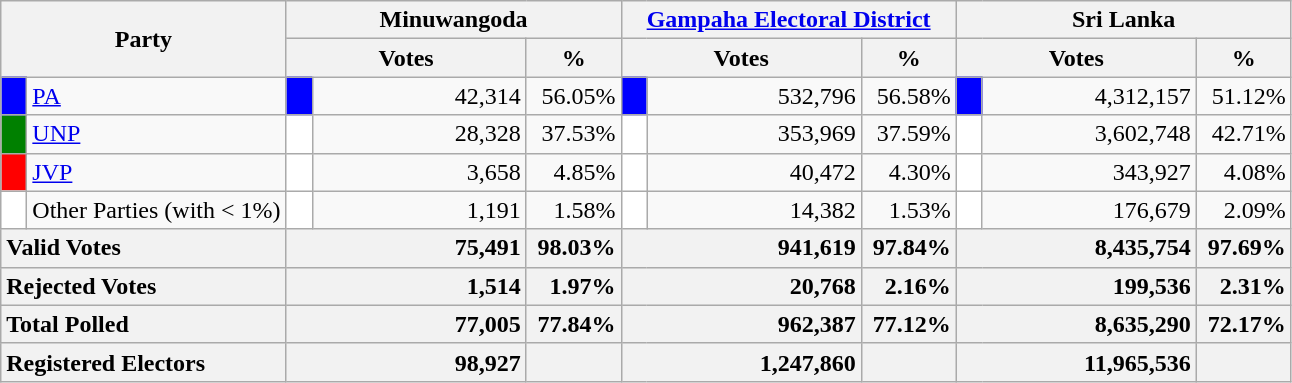<table class="wikitable">
<tr>
<th colspan="2" width="144px"rowspan="2">Party</th>
<th colspan="3" width="216px">Minuwangoda</th>
<th colspan="3" width="216px"><a href='#'>Gampaha Electoral District</a></th>
<th colspan="3" width="216px">Sri Lanka</th>
</tr>
<tr>
<th colspan="2" width="144px">Votes</th>
<th>%</th>
<th colspan="2" width="144px">Votes</th>
<th>%</th>
<th colspan="2" width="144px">Votes</th>
<th>%</th>
</tr>
<tr>
<td style="background-color:blue;" width="10px"></td>
<td style="text-align:left;"><a href='#'>PA</a></td>
<td style="background-color:blue;" width="10px"></td>
<td style="text-align:right;">42,314</td>
<td style="text-align:right;">56.05%</td>
<td style="background-color:blue;" width="10px"></td>
<td style="text-align:right;">532,796</td>
<td style="text-align:right;">56.58%</td>
<td style="background-color:blue;" width="10px"></td>
<td style="text-align:right;">4,312,157</td>
<td style="text-align:right;">51.12%</td>
</tr>
<tr>
<td style="background-color:green;" width="10px"></td>
<td style="text-align:left;"><a href='#'>UNP</a></td>
<td style="background-color:white;" width="10px"></td>
<td style="text-align:right;">28,328</td>
<td style="text-align:right;">37.53%</td>
<td style="background-color:white;" width="10px"></td>
<td style="text-align:right;">353,969</td>
<td style="text-align:right;">37.59%</td>
<td style="background-color:white;" width="10px"></td>
<td style="text-align:right;">3,602,748</td>
<td style="text-align:right;">42.71%</td>
</tr>
<tr>
<td style="background-color:red;" width="10px"></td>
<td style="text-align:left;"><a href='#'>JVP</a></td>
<td style="background-color:white;" width="10px"></td>
<td style="text-align:right;">3,658</td>
<td style="text-align:right;">4.85%</td>
<td style="background-color:white;" width="10px"></td>
<td style="text-align:right;">40,472</td>
<td style="text-align:right;">4.30%</td>
<td style="background-color:white;" width="10px"></td>
<td style="text-align:right;">343,927</td>
<td style="text-align:right;">4.08%</td>
</tr>
<tr>
<td style="background-color:white;" width="10px"></td>
<td style="text-align:left;">Other Parties (with < 1%)</td>
<td style="background-color:white;" width="10px"></td>
<td style="text-align:right;">1,191</td>
<td style="text-align:right;">1.58%</td>
<td style="background-color:white;" width="10px"></td>
<td style="text-align:right;">14,382</td>
<td style="text-align:right;">1.53%</td>
<td style="background-color:white;" width="10px"></td>
<td style="text-align:right;">176,679</td>
<td style="text-align:right;">2.09%</td>
</tr>
<tr>
<th colspan="2" width="144px"style="text-align:left;">Valid Votes</th>
<th style="text-align:right;"colspan="2" width="144px">75,491</th>
<th style="text-align:right;">98.03%</th>
<th style="text-align:right;"colspan="2" width="144px">941,619</th>
<th style="text-align:right;">97.84%</th>
<th style="text-align:right;"colspan="2" width="144px">8,435,754</th>
<th style="text-align:right;">97.69%</th>
</tr>
<tr>
<th colspan="2" width="144px"style="text-align:left;">Rejected Votes</th>
<th style="text-align:right;"colspan="2" width="144px">1,514</th>
<th style="text-align:right;">1.97%</th>
<th style="text-align:right;"colspan="2" width="144px">20,768</th>
<th style="text-align:right;">2.16%</th>
<th style="text-align:right;"colspan="2" width="144px">199,536</th>
<th style="text-align:right;">2.31%</th>
</tr>
<tr>
<th colspan="2" width="144px"style="text-align:left;">Total Polled</th>
<th style="text-align:right;"colspan="2" width="144px">77,005</th>
<th style="text-align:right;">77.84%</th>
<th style="text-align:right;"colspan="2" width="144px">962,387</th>
<th style="text-align:right;">77.12%</th>
<th style="text-align:right;"colspan="2" width="144px">8,635,290</th>
<th style="text-align:right;">72.17%</th>
</tr>
<tr>
<th colspan="2" width="144px"style="text-align:left;">Registered Electors</th>
<th style="text-align:right;"colspan="2" width="144px">98,927</th>
<th></th>
<th style="text-align:right;"colspan="2" width="144px">1,247,860</th>
<th></th>
<th style="text-align:right;"colspan="2" width="144px">11,965,536</th>
<th></th>
</tr>
</table>
